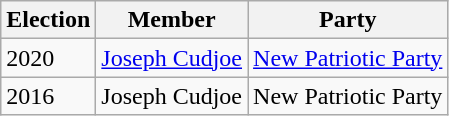<table class="wikitable">
<tr>
<th>Election</th>
<th>Member</th>
<th>Party</th>
</tr>
<tr>
<td>2020</td>
<td><a href='#'>Joseph Cudjoe</a></td>
<td><a href='#'>New Patriotic Party</a></td>
</tr>
<tr>
<td>2016</td>
<td>Joseph Cudjoe</td>
<td>New Patriotic Party</td>
</tr>
</table>
